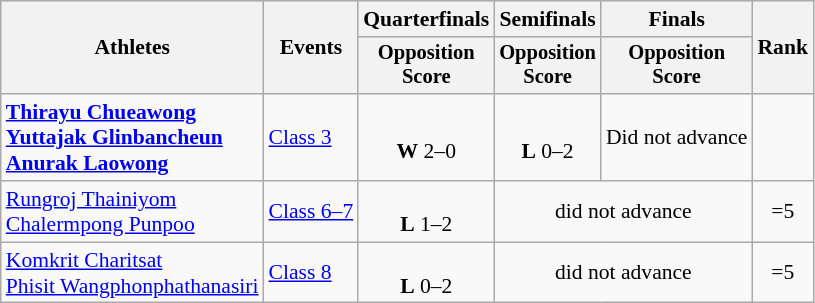<table class=wikitable style=font-size:90%>
<tr>
<th rowspan="2">Athletes</th>
<th rowspan="2">Events</th>
<th>Quarterfinals</th>
<th>Semifinals</th>
<th>Finals</th>
<th rowspan="2">Rank</th>
</tr>
<tr style=font-size:95%>
<th>Opposition<br>Score</th>
<th>Opposition<br>Score</th>
<th>Opposition<br>Score</th>
</tr>
<tr align=center>
<td align=left><strong><a href='#'>Thirayu Chueawong</a><br><a href='#'>Yuttajak Glinbancheun</a><br><a href='#'>Anurak Laowong</a></strong></td>
<td align=left><a href='#'>Class 3</a></td>
<td><br><strong>W</strong> 2–0</td>
<td><br><strong>L</strong> 0–2</td>
<td>Did not advance</td>
<td></td>
</tr>
<tr align=center>
<td align=left><a href='#'>Rungroj Thainiyom</a><br><a href='#'>Chalermpong Punpoo</a></td>
<td align=left><a href='#'>Class 6–7</a></td>
<td><br><strong>L</strong> 1–2</td>
<td colspan=2>did not advance</td>
<td>=5</td>
</tr>
<tr align=center>
<td align=left><a href='#'>Komkrit Charitsat</a><br><a href='#'>Phisit Wangphonphathanasiri</a></td>
<td align=left><a href='#'>Class 8</a></td>
<td><br><strong>L</strong> 0–2</td>
<td colspan=2>did not advance</td>
<td>=5</td>
</tr>
</table>
